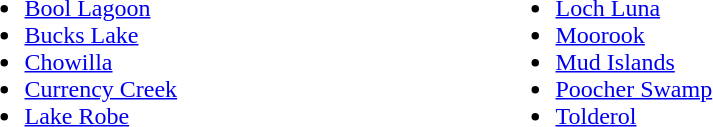<table>
<tr>
<td width=350 valign=top><br><ul><li><a href='#'>Bool Lagoon</a></li><li><a href='#'>Bucks Lake</a></li><li><a href='#'>Chowilla</a></li><li><a href='#'>Currency Creek</a></li><li><a href='#'>Lake Robe</a></li></ul></td>
<td width=350 valign=top><br><ul><li><a href='#'>Loch Luna</a></li><li><a href='#'>Moorook</a></li><li><a href='#'>Mud Islands</a></li><li><a href='#'>Poocher Swamp</a></li><li><a href='#'>Tolderol</a></li></ul></td>
</tr>
</table>
